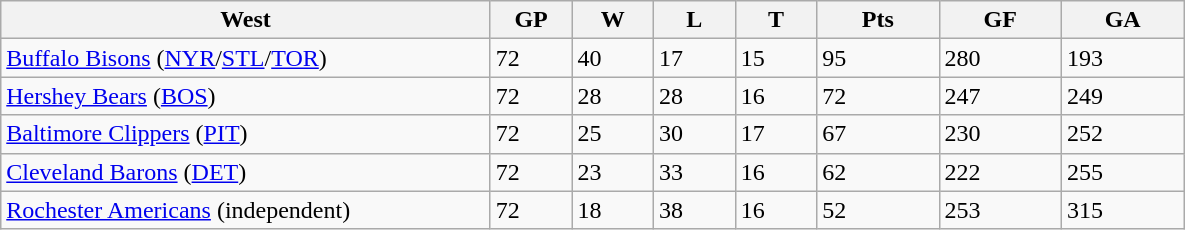<table class="wikitable">
<tr>
<th bgcolor="#DDDDFF" width="30%">West</th>
<th bgcolor="#DDDDFF" width="5%">GP</th>
<th bgcolor="#DDDDFF" width="5%">W</th>
<th bgcolor="#DDDDFF" width="5%">L</th>
<th bgcolor="#DDDDFF" width="5%">T</th>
<th bgcolor="#DDDDFF" width="7.5%">Pts</th>
<th bgcolor="#DDDDFF" width="7.5%">GF</th>
<th bgcolor="#DDDDFF" width="7.5%">GA</th>
</tr>
<tr>
<td><a href='#'>Buffalo Bisons</a> (<a href='#'>NYR</a>/<a href='#'>STL</a>/<a href='#'>TOR</a>)</td>
<td>72</td>
<td>40</td>
<td>17</td>
<td>15</td>
<td>95</td>
<td>280</td>
<td>193</td>
</tr>
<tr>
<td><a href='#'>Hershey Bears</a> (<a href='#'>BOS</a>)</td>
<td>72</td>
<td>28</td>
<td>28</td>
<td>16</td>
<td>72</td>
<td>247</td>
<td>249</td>
</tr>
<tr>
<td><a href='#'>Baltimore Clippers</a> (<a href='#'>PIT</a>)</td>
<td>72</td>
<td>25</td>
<td>30</td>
<td>17</td>
<td>67</td>
<td>230</td>
<td>252</td>
</tr>
<tr>
<td><a href='#'>Cleveland Barons</a> (<a href='#'>DET</a>)</td>
<td>72</td>
<td>23</td>
<td>33</td>
<td>16</td>
<td>62</td>
<td>222</td>
<td>255</td>
</tr>
<tr>
<td><a href='#'>Rochester Americans</a> (independent)</td>
<td>72</td>
<td>18</td>
<td>38</td>
<td>16</td>
<td>52</td>
<td>253</td>
<td>315</td>
</tr>
</table>
